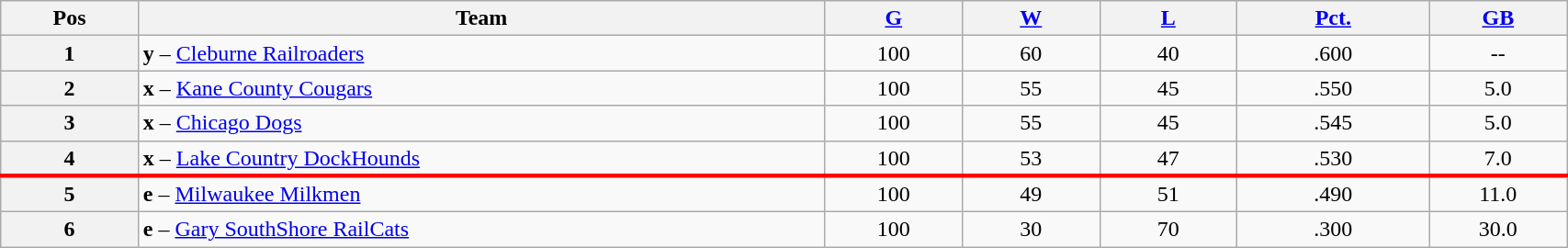<table class="wikitable plainrowheaders" width="90%" style="text-align:center;">
<tr>
<th scope="col" width="5%">Pos</th>
<th scope="col" width="25%">Team</th>
<th scope="col" width="5%"><a href='#'>G</a></th>
<th scope="col" width="5%"><a href='#'>W</a></th>
<th scope="col" width="5%"><a href='#'>L</a></th>
<th scope="col" width="7%"><a href='#'>Pct.</a></th>
<th scope="col" width="5%"><a href='#'>GB</a></th>
</tr>
<tr>
<th>1</th>
<td style="text-align:left;"><strong>y</strong> – <a href='#'>Cleburne Railroaders</a></td>
<td>100</td>
<td>60</td>
<td>40</td>
<td>.600</td>
<td>--</td>
</tr>
<tr>
<th>2</th>
<td style="text-align:left;"><strong>x</strong> – <a href='#'>Kane County Cougars</a></td>
<td>100</td>
<td>55</td>
<td>45</td>
<td>.550</td>
<td>5.0</td>
</tr>
<tr>
<th>3</th>
<td style="text-align:left;"><strong>x</strong> – <a href='#'>Chicago Dogs</a></td>
<td>100</td>
<td>55</td>
<td>45</td>
<td>.545</td>
<td>5.0</td>
</tr>
<tr>
<th>4</th>
<td style="text-align:left;"><strong>x</strong> – <a href='#'>Lake Country DockHounds</a></td>
<td>100</td>
<td>53</td>
<td>47</td>
<td>.530</td>
<td>7.0</td>
</tr>
<tr>
</tr>
<tr |- style="border-top:3px solid red;">
<th>5</th>
<td style="text-align:left;"><strong>e</strong> – <a href='#'>Milwaukee Milkmen</a></td>
<td>100</td>
<td>49</td>
<td>51</td>
<td>.490</td>
<td>11.0</td>
</tr>
<tr>
<th>6</th>
<td style="text-align:left;"><strong>e</strong> – <a href='#'>Gary SouthShore RailCats</a></td>
<td>100</td>
<td>30</td>
<td>70</td>
<td>.300</td>
<td>30.0</td>
</tr>
</table>
